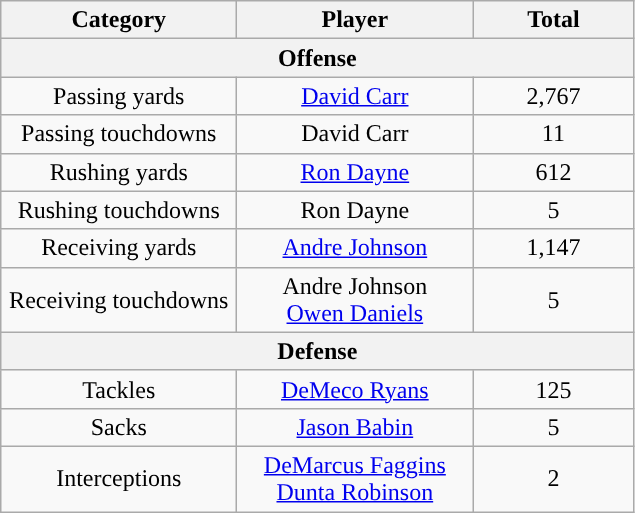<table class="wikitable" style="text-align:center">
<tr>
<th width="150">Category</th>
<th width="150">Player</th>
<th width="100">Total</th>
</tr>
<tr>
<th align="center" colspan="4">Offense</th>
</tr>
<tr>
<td>Passing yards</td>
<td><a href='#'>David Carr</a></td>
<td>2,767</td>
</tr>
<tr>
<td>Passing touchdowns</td>
<td>David Carr</td>
<td>11</td>
</tr>
<tr>
<td>Rushing yards</td>
<td><a href='#'>Ron Dayne</a></td>
<td>612</td>
</tr>
<tr>
<td>Rushing touchdowns</td>
<td>Ron Dayne</td>
<td>5</td>
</tr>
<tr>
<td>Receiving yards</td>
<td><a href='#'>Andre Johnson</a></td>
<td>1,147</td>
</tr>
<tr>
<td>Receiving touchdowns</td>
<td>Andre Johnson<br><a href='#'>Owen Daniels</a></td>
<td>5</td>
</tr>
<tr>
<th align="center" colspan="4">Defense</th>
</tr>
<tr>
<td>Tackles </td>
<td><a href='#'>DeMeco Ryans</a></td>
<td>125</td>
</tr>
<tr>
<td>Sacks</td>
<td><a href='#'>Jason Babin</a></td>
<td>5</td>
</tr>
<tr>
<td>Interceptions</td>
<td><a href='#'>DeMarcus Faggins</a><br><a href='#'>Dunta Robinson</a></td>
<td>2</td>
</tr>
</table>
